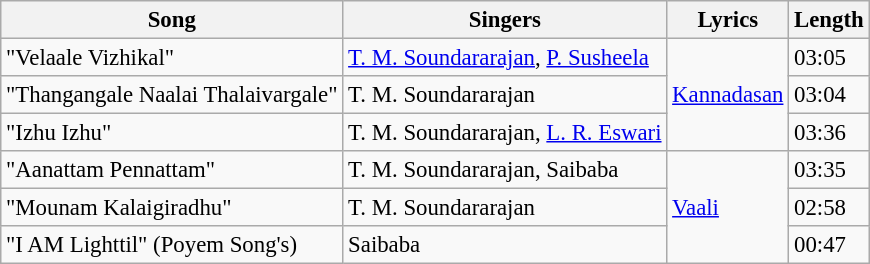<table class="wikitable" style="font-size:95%;">
<tr>
<th>Song</th>
<th>Singers</th>
<th>Lyrics</th>
<th>Length</th>
</tr>
<tr>
<td>"Velaale Vizhikal"</td>
<td><a href='#'>T. M. Soundararajan</a>, <a href='#'>P. Susheela</a></td>
<td rowspan=3><a href='#'>Kannadasan</a></td>
<td>03:05</td>
</tr>
<tr>
<td>"Thangangale Naalai Thalaivargale"</td>
<td>T. M. Soundararajan</td>
<td>03:04</td>
</tr>
<tr>
<td>"Izhu Izhu"</td>
<td>T. M. Soundararajan, <a href='#'>L. R. Eswari</a></td>
<td>03:36</td>
</tr>
<tr>
<td>"Aanattam Pennattam"</td>
<td>T. M. Soundararajan, Saibaba</td>
<td rowspan=3><a href='#'>Vaali</a></td>
<td>03:35</td>
</tr>
<tr>
<td>"Mounam Kalaigiradhu"</td>
<td>T. M. Soundararajan</td>
<td>02:58</td>
</tr>
<tr>
<td>"I AM Lighttil" (Poyem Song's)</td>
<td>Saibaba</td>
<td>00:47</td>
</tr>
</table>
